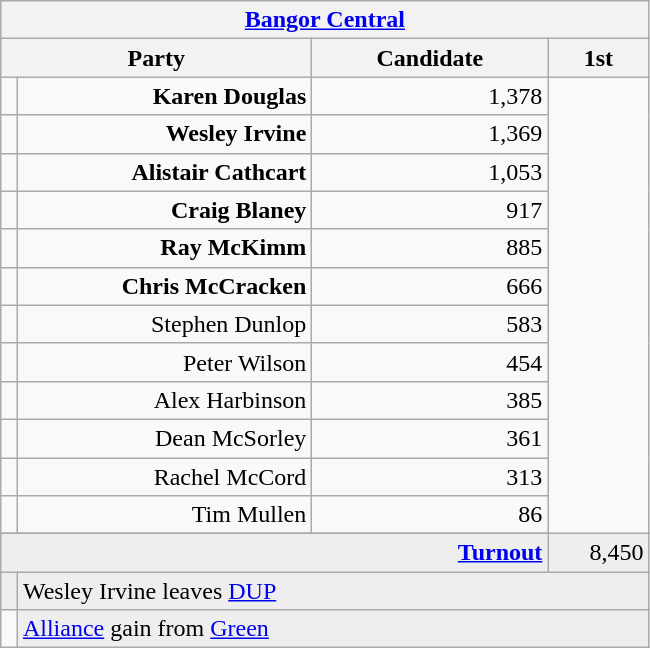<table class="wikitable">
<tr>
<th colspan="4" align="center"><a href='#'>Bangor Central</a></th>
</tr>
<tr>
<th colspan="2" align="center" width=200>Party</th>
<th width=150>Candidate</th>
<th width=60>1st </th>
</tr>
<tr>
<td></td>
<td align="right"><strong>Karen Douglas</strong></td>
<td align="right">1,378</td>
</tr>
<tr>
<td></td>
<td align="right"><strong>Wesley Irvine</strong></td>
<td align="right">1,369</td>
</tr>
<tr>
<td></td>
<td align="right"><strong>Alistair Cathcart</strong></td>
<td align="right">1,053</td>
</tr>
<tr>
<td></td>
<td align="right"><strong>Craig Blaney</strong></td>
<td align="right">917</td>
</tr>
<tr>
<td></td>
<td align="right"><strong>Ray McKimm</strong></td>
<td align="right">885</td>
</tr>
<tr>
<td></td>
<td align="right"><strong>Chris McCracken</strong></td>
<td align="right">666</td>
</tr>
<tr>
<td></td>
<td align="right">Stephen Dunlop</td>
<td align="right">583</td>
</tr>
<tr>
<td></td>
<td align="right">Peter Wilson</td>
<td align="right">454</td>
</tr>
<tr>
<td></td>
<td align="right">Alex Harbinson</td>
<td align="right">385</td>
</tr>
<tr>
<td></td>
<td align="right">Dean McSorley</td>
<td align="right">361</td>
</tr>
<tr>
<td></td>
<td align="right">Rachel McCord</td>
<td align="right">313</td>
</tr>
<tr>
<td></td>
<td align="right">Tim Mullen</td>
<td align="right">86</td>
</tr>
<tr>
</tr>
<tr bgcolor="EEEEEE">
<td colspan=3 align="right"><strong><a href='#'>Turnout</a></strong></td>
<td align="right">8,450</td>
</tr>
<tr bgcolor="EEEEEE">
<td bgcolor=></td>
<td colspan=3 bgcolor="EEEEEE">Wesley Irvine leaves <a href='#'>DUP</a></td>
</tr>
<tr>
<td bgcolor=></td>
<td colspan=4 bgcolor="EEEEEE"><a href='#'>Alliance</a> gain from <a href='#'>Green</a></td>
</tr>
</table>
